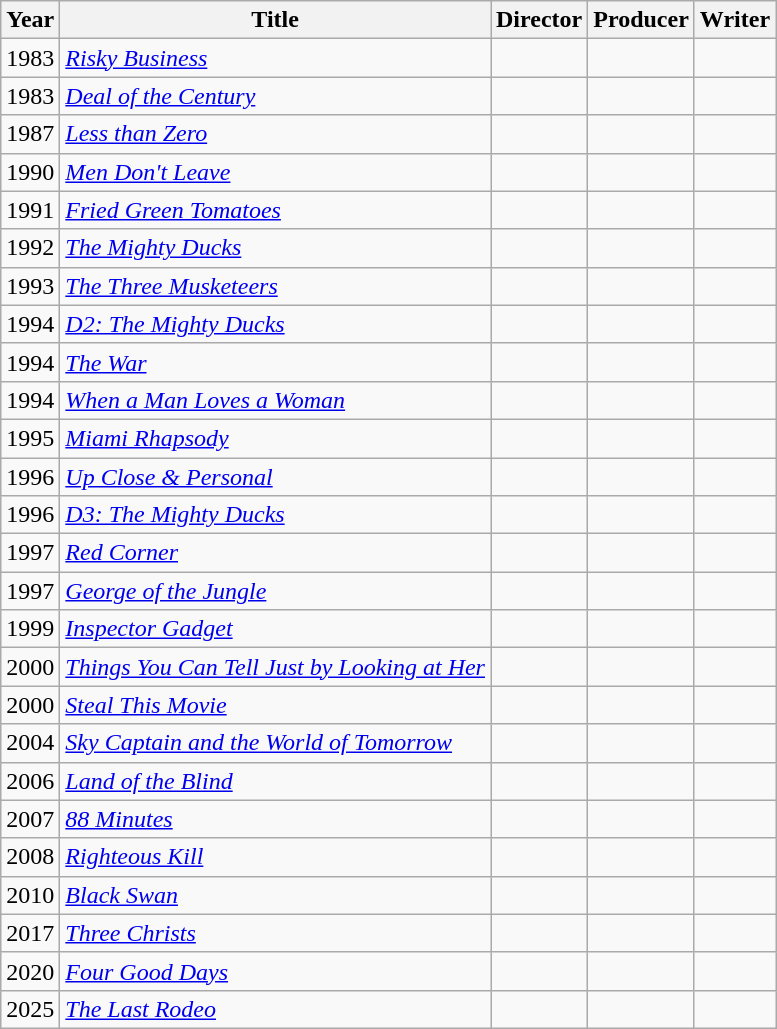<table class="wikitable">
<tr>
<th>Year</th>
<th>Title</th>
<th>Director</th>
<th>Producer</th>
<th>Writer</th>
</tr>
<tr>
<td>1983</td>
<td><em><a href='#'>Risky Business</a></em></td>
<td></td>
<td></td>
<td></td>
</tr>
<tr>
<td>1983</td>
<td><em><a href='#'>Deal of the Century</a></em></td>
<td></td>
<td></td>
<td></td>
</tr>
<tr>
<td>1987</td>
<td><em><a href='#'>Less than Zero</a></em></td>
<td></td>
<td></td>
<td></td>
</tr>
<tr>
<td>1990</td>
<td><em><a href='#'>Men Don't Leave</a></em></td>
<td></td>
<td></td>
<td></td>
</tr>
<tr>
<td>1991</td>
<td><em><a href='#'>Fried Green Tomatoes</a></em></td>
<td></td>
<td></td>
<td></td>
</tr>
<tr>
<td>1992</td>
<td><em><a href='#'>The Mighty Ducks</a></em></td>
<td></td>
<td></td>
<td></td>
</tr>
<tr>
<td>1993</td>
<td><em><a href='#'>The Three Musketeers</a></em></td>
<td></td>
<td></td>
<td></td>
</tr>
<tr>
<td>1994</td>
<td><em><a href='#'>D2: The Mighty Ducks</a></em></td>
<td></td>
<td></td>
<td></td>
</tr>
<tr>
<td>1994</td>
<td><em><a href='#'>The War</a></em></td>
<td></td>
<td></td>
<td></td>
</tr>
<tr>
<td>1994</td>
<td><em><a href='#'>When a Man Loves a Woman</a></em></td>
<td></td>
<td></td>
<td></td>
</tr>
<tr>
<td>1995</td>
<td><em><a href='#'>Miami Rhapsody</a></em></td>
<td></td>
<td></td>
<td></td>
</tr>
<tr>
<td>1996</td>
<td><em><a href='#'>Up Close & Personal</a></em></td>
<td></td>
<td></td>
<td></td>
</tr>
<tr>
<td>1996</td>
<td><em><a href='#'>D3: The Mighty Ducks</a></em></td>
<td></td>
<td></td>
<td></td>
</tr>
<tr>
<td>1997</td>
<td><em><a href='#'>Red Corner</a></em></td>
<td></td>
<td></td>
<td></td>
</tr>
<tr>
<td>1997</td>
<td><em><a href='#'>George of the Jungle</a></em></td>
<td></td>
<td></td>
<td></td>
</tr>
<tr>
<td>1999</td>
<td><em><a href='#'>Inspector Gadget</a></em></td>
<td></td>
<td></td>
<td></td>
</tr>
<tr>
<td>2000</td>
<td><em><a href='#'>Things You Can Tell Just by Looking at Her</a></em></td>
<td></td>
<td></td>
<td></td>
</tr>
<tr>
<td>2000</td>
<td><em><a href='#'>Steal This Movie</a></em></td>
<td></td>
<td></td>
<td></td>
</tr>
<tr>
<td>2004</td>
<td><em><a href='#'>Sky Captain and the World of Tomorrow</a></em></td>
<td></td>
<td></td>
<td></td>
</tr>
<tr>
<td>2006</td>
<td><em><a href='#'>Land of the Blind</a></em></td>
<td></td>
<td></td>
<td></td>
</tr>
<tr>
<td>2007</td>
<td><em><a href='#'>88 Minutes</a></em></td>
<td></td>
<td></td>
<td></td>
</tr>
<tr>
<td>2008</td>
<td><em><a href='#'>Righteous Kill</a></em></td>
<td></td>
<td></td>
<td></td>
</tr>
<tr>
<td>2010</td>
<td><em><a href='#'>Black Swan</a></em></td>
<td></td>
<td></td>
<td></td>
</tr>
<tr>
<td>2017</td>
<td><em><a href='#'>Three Christs</a></em></td>
<td></td>
<td></td>
<td></td>
</tr>
<tr>
<td>2020</td>
<td><em><a href='#'>Four Good Days</a></em></td>
<td></td>
<td></td>
<td></td>
</tr>
<tr>
<td>2025</td>
<td><em><a href='#'>The Last Rodeo</a></em></td>
<td></td>
<td></td>
<td></td>
</tr>
</table>
